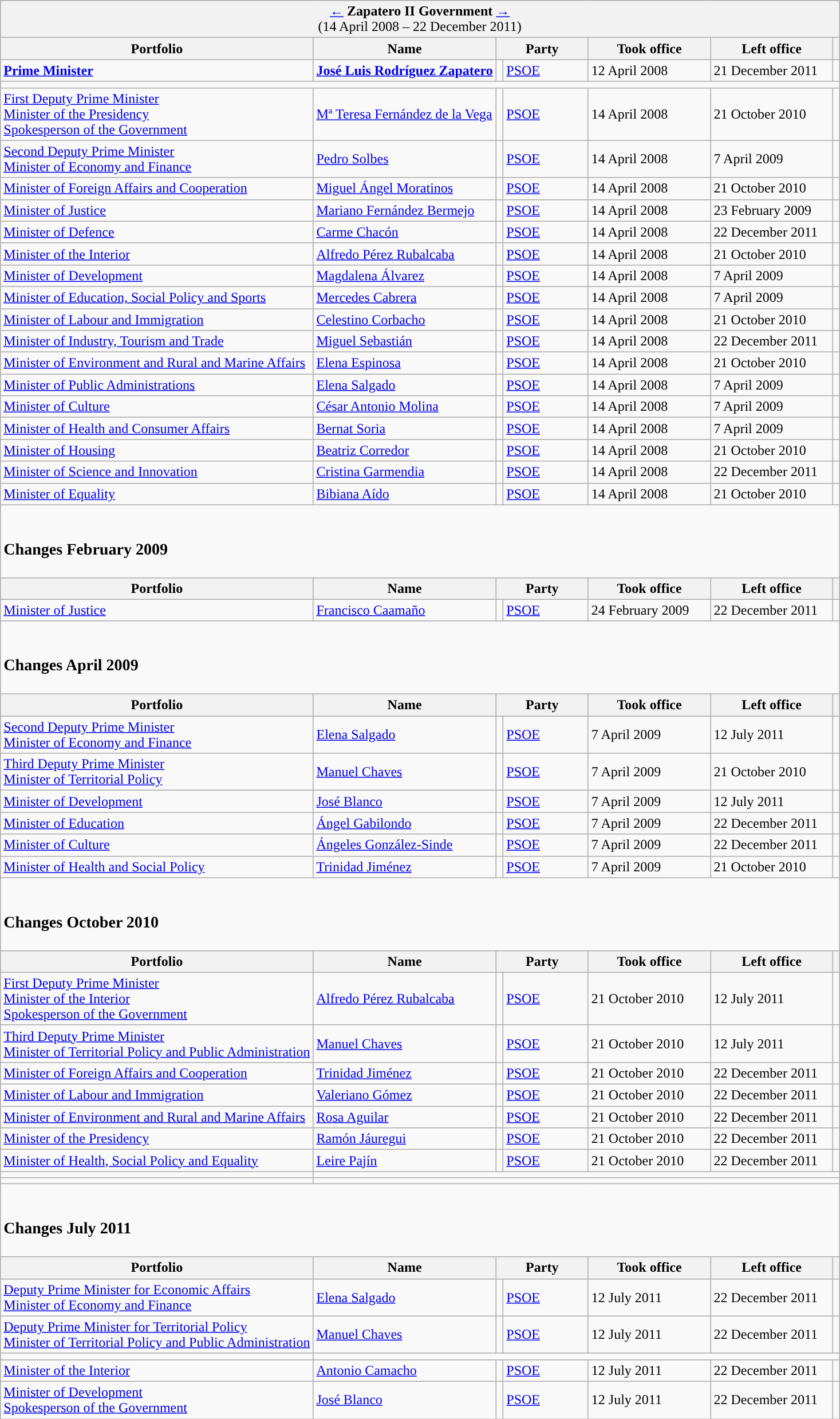<table class="wikitable">
<tr>
<td colspan="7" bgcolor="#F2F2F2" align="center"><a href='#'>←</a> <strong>Zapatero II Government</strong> <a href='#'>→</a><br>(14 April 2008 – 22 December 2011)</td>
</tr>
<tr>
<th>Portfolio</th>
<th>Name</th>
<th width="100px" colspan="2">Party</th>
<th width="135px">Took office</th>
<th width="135px">Left office</th>
<th></th>
</tr>
<tr>
<td><strong><a href='#'>Prime Minister</a></strong></td>
<td><strong><a href='#'>José Luis Rodríguez Zapatero</a></strong></td>
<td width="1" style="background-color:"></td>
<td><a href='#'>PSOE</a></td>
<td>12 April 2008</td>
<td>21 December 2011</td>
<td align="center"></td>
</tr>
<tr>
<td colspan="7"></td>
</tr>
<tr>
<td><a href='#'>First Deputy Prime Minister</a><br><a href='#'>Minister of the Presidency</a><br><a href='#'>Spokesperson of the Government</a></td>
<td><a href='#'>Mª Teresa Fernández de la Vega</a></td>
<td style="background-color:"></td>
<td><a href='#'>PSOE</a> </td>
<td>14 April 2008</td>
<td>21 October 2010</td>
<td align="center"><br><br></td>
</tr>
<tr>
<td><a href='#'>Second Deputy Prime Minister</a><br><a href='#'>Minister of Economy and Finance</a></td>
<td><a href='#'>Pedro Solbes</a></td>
<td style="background-color:"></td>
<td><a href='#'>PSOE</a> </td>
<td>14 April 2008</td>
<td>7 April 2009</td>
<td align="center"><br></td>
</tr>
<tr>
<td><a href='#'>Minister of Foreign Affairs and Cooperation</a></td>
<td><a href='#'>Miguel Ángel Moratinos</a></td>
<td style="background-color:"></td>
<td><a href='#'>PSOE</a></td>
<td>14 April 2008</td>
<td>21 October 2010</td>
<td align="center"></td>
</tr>
<tr>
<td><a href='#'>Minister of Justice</a></td>
<td><a href='#'>Mariano Fernández Bermejo</a></td>
<td style="background-color:"></td>
<td><a href='#'>PSOE</a> </td>
<td>14 April 2008</td>
<td>23 February 2009</td>
<td align="center"></td>
</tr>
<tr>
<td><a href='#'>Minister of Defence</a></td>
<td><a href='#'>Carme Chacón</a></td>
<td style="background-color:"></td>
<td><a href='#'>PSOE</a> </td>
<td>14 April 2008</td>
<td>22 December 2011</td>
<td align="center"></td>
</tr>
<tr>
<td><a href='#'>Minister of the Interior</a></td>
<td><a href='#'>Alfredo Pérez Rubalcaba</a></td>
<td style="background-color:"></td>
<td><a href='#'>PSOE</a></td>
<td>14 April 2008</td>
<td>21 October 2010</td>
<td align="center"></td>
</tr>
<tr>
<td><a href='#'>Minister of Development</a></td>
<td><a href='#'>Magdalena Álvarez</a></td>
<td style="background-color:"></td>
<td><a href='#'>PSOE</a></td>
<td>14 April 2008</td>
<td>7 April 2009</td>
<td align="center"></td>
</tr>
<tr>
<td><a href='#'>Minister of Education, Social Policy and Sports</a></td>
<td><a href='#'>Mercedes Cabrera</a></td>
<td style="background-color:"></td>
<td><a href='#'>PSOE</a> </td>
<td>14 April 2008</td>
<td>7 April 2009</td>
<td align="center"></td>
</tr>
<tr>
<td><a href='#'>Minister of Labour and Immigration</a></td>
<td><a href='#'>Celestino Corbacho</a></td>
<td style="background-color:"></td>
<td><a href='#'>PSOE</a> </td>
<td>14 April 2008</td>
<td>21 October 2010</td>
<td align="center"></td>
</tr>
<tr>
<td><a href='#'>Minister of Industry, Tourism and Trade</a></td>
<td><a href='#'>Miguel Sebastián</a></td>
<td style="background-color:"></td>
<td><a href='#'>PSOE</a> </td>
<td>14 April 2008</td>
<td>22 December 2011</td>
<td align="center"></td>
</tr>
<tr>
<td><a href='#'>Minister of Environment and Rural and Marine Affairs</a></td>
<td><a href='#'>Elena Espinosa</a></td>
<td style="background-color:"></td>
<td><a href='#'>PSOE</a></td>
<td>14 April 2008</td>
<td>21 October 2010</td>
<td align="center"></td>
</tr>
<tr>
<td><a href='#'>Minister of Public Administrations</a></td>
<td><a href='#'>Elena Salgado</a></td>
<td style="background-color:"></td>
<td><a href='#'>PSOE</a> </td>
<td>14 April 2008</td>
<td>7 April 2009</td>
<td align="center"></td>
</tr>
<tr>
<td><a href='#'>Minister of Culture</a></td>
<td><a href='#'>César Antonio Molina</a></td>
<td style="background-color:"></td>
<td><a href='#'>PSOE</a> </td>
<td>14 April 2008</td>
<td>7 April 2009</td>
<td align="center"></td>
</tr>
<tr>
<td><a href='#'>Minister of Health and Consumer Affairs</a></td>
<td><a href='#'>Bernat Soria</a></td>
<td style="background-color:"></td>
<td><a href='#'>PSOE</a> </td>
<td>14 April 2008</td>
<td>7 April 2009</td>
<td align="center"></td>
</tr>
<tr>
<td><a href='#'>Minister of Housing</a></td>
<td><a href='#'>Beatriz Corredor</a></td>
<td style="background-color:"></td>
<td><a href='#'>PSOE</a></td>
<td>14 April 2008</td>
<td>21 October 2010</td>
<td align="center"></td>
</tr>
<tr>
<td><a href='#'>Minister of Science and Innovation</a></td>
<td><a href='#'>Cristina Garmendia</a></td>
<td style="background-color:"></td>
<td><a href='#'>PSOE</a> </td>
<td>14 April 2008</td>
<td>22 December 2011</td>
<td align="center"></td>
</tr>
<tr>
<td><a href='#'>Minister of Equality</a></td>
<td><a href='#'>Bibiana Aído</a></td>
<td style="background-color:"></td>
<td><a href='#'>PSOE</a></td>
<td>14 April 2008</td>
<td>21 October 2010</td>
<td align="center"></td>
</tr>
<tr>
<td colspan="7"><br><h3>Changes February 2009</h3></td>
</tr>
<tr>
<th>Portfolio</th>
<th>Name</th>
<th colspan="2">Party</th>
<th>Took office</th>
<th>Left office</th>
<th></th>
</tr>
<tr>
<td><a href='#'>Minister of Justice</a></td>
<td><a href='#'>Francisco Caamaño</a></td>
<td style="background-color:"></td>
<td><a href='#'>PSOE</a></td>
<td>24 February 2009</td>
<td>22 December 2011</td>
<td align="center"></td>
</tr>
<tr>
<td colspan="7"><br><h3>Changes April 2009</h3></td>
</tr>
<tr>
<th>Portfolio</th>
<th>Name</th>
<th colspan="2">Party</th>
<th>Took office</th>
<th>Left office</th>
<th></th>
</tr>
<tr>
<td><a href='#'>Second Deputy Prime Minister</a><br><a href='#'>Minister of Economy and Finance</a></td>
<td><a href='#'>Elena Salgado</a></td>
<td style="background-color:"></td>
<td><a href='#'>PSOE</a> </td>
<td>7 April 2009</td>
<td>12 July 2011</td>
<td align="center"><br></td>
</tr>
<tr>
<td><a href='#'>Third Deputy Prime Minister</a><br><a href='#'>Minister of Territorial Policy</a></td>
<td><a href='#'>Manuel Chaves</a></td>
<td style="background-color:"></td>
<td><a href='#'>PSOE</a></td>
<td>7 April 2009</td>
<td>21 October 2010</td>
<td align="center"><br></td>
</tr>
<tr>
<td><a href='#'>Minister of Development</a></td>
<td><a href='#'>José Blanco</a></td>
<td style="background-color:"></td>
<td><a href='#'>PSOE</a></td>
<td>7 April 2009</td>
<td>12 July 2011</td>
<td align="center"></td>
</tr>
<tr>
<td><a href='#'>Minister of Education</a></td>
<td><a href='#'>Ángel Gabilondo</a></td>
<td style="background-color:"></td>
<td><a href='#'>PSOE</a> </td>
<td>7 April 2009</td>
<td>22 December 2011</td>
<td align="center"></td>
</tr>
<tr>
<td><a href='#'>Minister of Culture</a></td>
<td><a href='#'>Ángeles González-Sinde</a></td>
<td style="background-color:"></td>
<td><a href='#'>PSOE</a> </td>
<td>7 April 2009</td>
<td>22 December 2011</td>
<td align="center"></td>
</tr>
<tr>
<td><a href='#'>Minister of Health and Social Policy</a></td>
<td><a href='#'>Trinidad Jiménez</a></td>
<td style="background-color:"></td>
<td><a href='#'>PSOE</a></td>
<td>7 April 2009</td>
<td>21 October 2010</td>
<td align="center"></td>
</tr>
<tr>
<td colspan="7"><br><h3>Changes October 2010</h3></td>
</tr>
<tr>
<th>Portfolio</th>
<th>Name</th>
<th colspan="2">Party</th>
<th>Took office</th>
<th>Left office</th>
<th></th>
</tr>
<tr>
<td><a href='#'>First Deputy Prime Minister</a><br><a href='#'>Minister of the Interior</a><br><a href='#'>Spokesperson of the Government</a></td>
<td><a href='#'>Alfredo Pérez Rubalcaba</a></td>
<td style="background-color:"></td>
<td><a href='#'>PSOE</a></td>
<td>21 October 2010</td>
<td>12 July 2011</td>
<td align="center"><br></td>
</tr>
<tr>
<td><a href='#'>Third Deputy Prime Minister</a><br><a href='#'>Minister of Territorial Policy and Public Administration</a></td>
<td><a href='#'>Manuel Chaves</a></td>
<td style="background-color:"></td>
<td><a href='#'>PSOE</a></td>
<td>21 October 2010</td>
<td>12 July 2011</td>
<td align="center"></td>
</tr>
<tr>
<td><a href='#'>Minister of Foreign Affairs and Cooperation</a></td>
<td><a href='#'>Trinidad Jiménez</a></td>
<td style="background-color:"></td>
<td><a href='#'>PSOE</a></td>
<td>21 October 2010</td>
<td>22 December 2011</td>
<td align="center"></td>
</tr>
<tr>
<td><a href='#'>Minister of Labour and Immigration</a></td>
<td><a href='#'>Valeriano Gómez</a></td>
<td style="background-color:"></td>
<td><a href='#'>PSOE</a></td>
<td>21 October 2010</td>
<td>22 December 2011</td>
<td align="center"></td>
</tr>
<tr>
<td><a href='#'>Minister of Environment and Rural and Marine Affairs</a></td>
<td><a href='#'>Rosa Aguilar</a></td>
<td style="background-color:"></td>
<td><a href='#'>PSOE</a> </td>
<td>21 October 2010</td>
<td>22 December 2011</td>
<td align="center"></td>
</tr>
<tr>
<td><a href='#'>Minister of the Presidency</a></td>
<td><a href='#'>Ramón Jáuregui</a></td>
<td style="background-color:"></td>
<td><a href='#'>PSOE</a></td>
<td>21 October 2010</td>
<td>22 December 2011</td>
<td align="center"></td>
</tr>
<tr>
<td><a href='#'>Minister of Health, Social Policy and Equality</a></td>
<td><a href='#'>Leire Pajín</a></td>
<td style="background-color:"></td>
<td><a href='#'>PSOE</a></td>
<td>21 October 2010</td>
<td>22 December 2011</td>
<td align="center"></td>
</tr>
<tr>
<td></td>
<td colspan="6"></td>
</tr>
<tr>
<td></td>
<td colspan="6"></td>
</tr>
<tr>
<td colspan="7"><br><h3>Changes July 2011</h3></td>
</tr>
<tr>
<th>Portfolio</th>
<th>Name</th>
<th colspan="2">Party</th>
<th>Took office</th>
<th>Left office</th>
<th></th>
</tr>
<tr>
<td><a href='#'>Deputy Prime Minister for Economic Affairs</a><br><a href='#'>Minister of Economy and Finance</a></td>
<td><a href='#'>Elena Salgado</a></td>
<td style="background-color:"></td>
<td><a href='#'>PSOE</a> </td>
<td>12 July 2011</td>
<td>22 December 2011</td>
<td align="center"></td>
</tr>
<tr>
<td><a href='#'>Deputy Prime Minister for Territorial Policy</a><br><a href='#'>Minister of Territorial Policy and Public Administration</a></td>
<td><a href='#'>Manuel Chaves</a></td>
<td style="background-color:"></td>
<td><a href='#'>PSOE</a></td>
<td>12 July 2011</td>
<td>22 December 2011</td>
<td align="center"></td>
</tr>
<tr>
<td></td>
<td colspan="6"></td>
</tr>
<tr>
<td><a href='#'>Minister of the Interior</a></td>
<td><a href='#'>Antonio Camacho</a></td>
<td style="background-color:"></td>
<td><a href='#'>PSOE</a> </td>
<td>12 July 2011</td>
<td>22 December 2011</td>
<td align="center"></td>
</tr>
<tr>
<td><a href='#'>Minister of Development</a><br><a href='#'>Spokesperson of the Government</a></td>
<td><a href='#'>José Blanco</a></td>
<td style="background-color:"></td>
<td><a href='#'>PSOE</a></td>
<td>12 July 2011</td>
<td>22 December 2011</td>
<td align="center"></td>
</tr>
</table>
